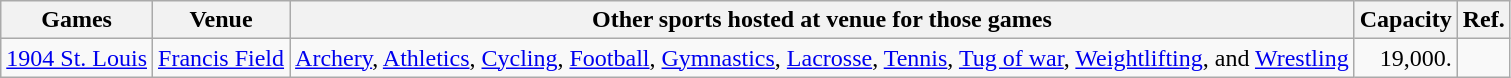<table class="wikitable sortable">
<tr>
<th>Games</th>
<th>Venue</th>
<th>Other sports hosted at venue for those games</th>
<th>Capacity</th>
<th>Ref.</th>
</tr>
<tr>
<td><a href='#'>1904 St. Louis</a></td>
<td><a href='#'>Francis Field</a></td>
<td><a href='#'>Archery</a>, <a href='#'>Athletics</a>, <a href='#'>Cycling</a>, <a href='#'>Football</a>, <a href='#'>Gymnastics</a>, <a href='#'>Lacrosse</a>, <a href='#'>Tennis</a>, <a href='#'>Tug of war</a>, <a href='#'>Weightlifting</a>, and <a href='#'>Wrestling</a></td>
<td align="right">19,000.</td>
<td align=center></td>
</tr>
</table>
